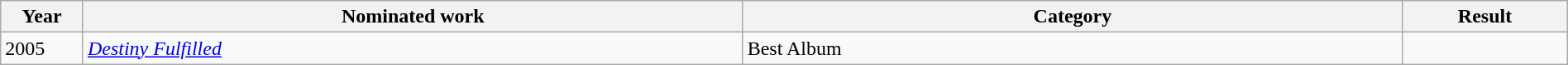<table class="wikitable" width="100%">
<tr>
<th width="5%">Year</th>
<th width="40%">Nominated work</th>
<th width="40%">Category</th>
<th width="10%">Result</th>
</tr>
<tr>
<td>2005</td>
<td><em><a href='#'>Destiny Fulfilled</a></em></td>
<td>Best Album</td>
<td></td>
</tr>
</table>
